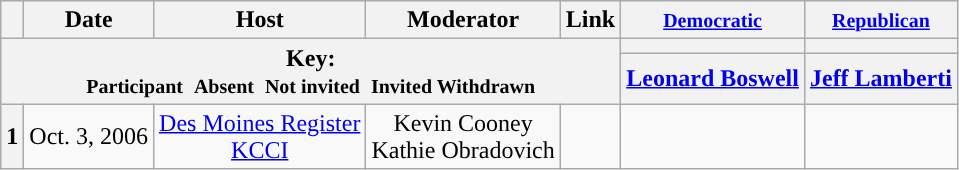<table class="wikitable" style="text-align:center;">
<tr>
<th scope="col"></th>
<th scope="col">Date</th>
<th scope="col">Host</th>
<th scope="col">Moderator</th>
<th scope="col">Link</th>
<th scope="col"><small><a href='#'>Democratic</a></small></th>
<th scope="col"><small><a href='#'>Republican</a></small></th>
</tr>
<tr>
<th colspan="5" rowspan="2">Key:<br> <small>Participant </small>  <small>Absent </small>  <small>Not invited </small>  <small>Invited  Withdrawn</small></th>
<th scope="col" style="background:"></th>
<th scope="col" style="background:"></th>
</tr>
<tr>
<th scope="col"><a href='#'>Leonard Boswell</a></th>
<th scope="col"><a href='#'>Jeff Lamberti</a></th>
</tr>
<tr>
<th>1</th>
<td style="white-space:nowrap;">Oct. 3, 2006</td>
<td style="white-space:nowrap;"><a href='#'>Des Moines Register</a><br><a href='#'>KCCI</a></td>
<td style="white-space:nowrap;">Kevin Cooney<br>Kathie Obradovich</td>
<td style="white-space:nowrap;"></td>
<td></td>
<td></td>
</tr>
</table>
